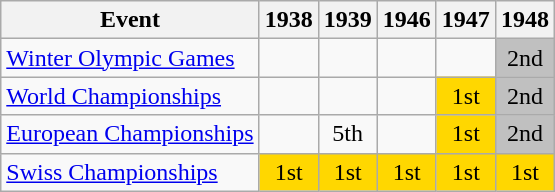<table class="wikitable" style="text-align:center">
<tr>
<th>Event</th>
<th>1938</th>
<th>1939</th>
<th>1946</th>
<th>1947</th>
<th>1948</th>
</tr>
<tr>
<td align=left><a href='#'>Winter Olympic Games</a></td>
<td></td>
<td></td>
<td></td>
<td></td>
<td bgcolor=silver>2nd</td>
</tr>
<tr>
<td align=left><a href='#'>World Championships</a></td>
<td></td>
<td></td>
<td></td>
<td bgcolor=gold>1st</td>
<td bgcolor=silver>2nd</td>
</tr>
<tr>
<td align=left><a href='#'>European Championships</a></td>
<td></td>
<td>5th</td>
<td></td>
<td bgcolor=gold>1st</td>
<td bgcolor=silver>2nd</td>
</tr>
<tr>
<td align=left><a href='#'>Swiss Championships</a></td>
<td bgcolor=gold>1st</td>
<td bgcolor=gold>1st</td>
<td bgcolor=gold>1st</td>
<td bgcolor=gold>1st</td>
<td bgcolor=gold>1st</td>
</tr>
</table>
